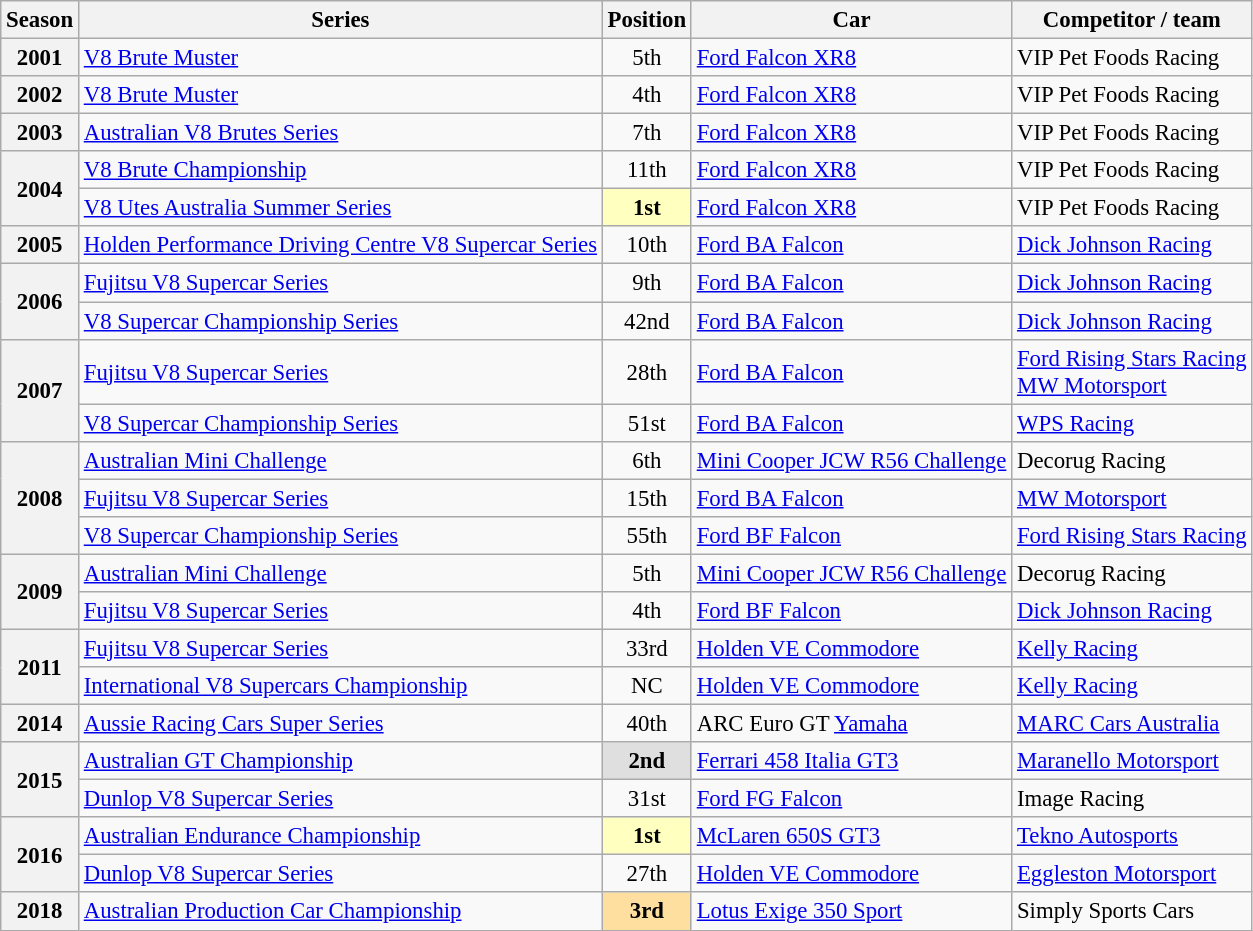<table class="wikitable" style="font-size: 95%;">
<tr>
<th>Season</th>
<th>Series</th>
<th>Position</th>
<th>Car</th>
<th>Competitor / team</th>
</tr>
<tr>
<th>2001</th>
<td><a href='#'>V8 Brute Muster</a></td>
<td align="center">5th</td>
<td><a href='#'>Ford Falcon XR8</a></td>
<td>VIP Pet Foods Racing</td>
</tr>
<tr>
<th>2002</th>
<td><a href='#'>V8 Brute Muster</a></td>
<td align="center">4th</td>
<td><a href='#'>Ford Falcon XR8</a></td>
<td>VIP Pet Foods Racing</td>
</tr>
<tr>
<th>2003</th>
<td><a href='#'>Australian V8 Brutes Series</a></td>
<td align="center">7th</td>
<td><a href='#'>Ford Falcon XR8</a></td>
<td>VIP Pet Foods Racing</td>
</tr>
<tr>
<th rowspan=2>2004</th>
<td><a href='#'>V8 Brute Championship</a></td>
<td align="center">11th</td>
<td><a href='#'>Ford Falcon XR8</a></td>
<td>VIP Pet Foods Racing</td>
</tr>
<tr>
<td><a href='#'>V8 Utes Australia Summer Series</a></td>
<td align="center" style="background:#ffffbf;"><strong>1st</strong></td>
<td><a href='#'>Ford Falcon XR8</a></td>
<td>VIP Pet Foods Racing</td>
</tr>
<tr>
<th>2005</th>
<td><a href='#'>Holden Performance Driving Centre V8 Supercar Series</a></td>
<td align="center">10th</td>
<td><a href='#'>Ford BA Falcon</a></td>
<td><a href='#'>Dick Johnson Racing</a></td>
</tr>
<tr>
<th rowspan=2>2006</th>
<td><a href='#'>Fujitsu V8 Supercar Series</a></td>
<td align="center">9th</td>
<td><a href='#'>Ford BA Falcon</a></td>
<td><a href='#'>Dick Johnson Racing</a></td>
</tr>
<tr>
<td><a href='#'>V8 Supercar Championship Series</a></td>
<td align="center">42nd</td>
<td><a href='#'>Ford BA Falcon</a></td>
<td><a href='#'>Dick Johnson Racing</a></td>
</tr>
<tr>
<th rowspan=2>2007</th>
<td><a href='#'>Fujitsu V8 Supercar Series</a></td>
<td align="center">28th</td>
<td><a href='#'>Ford BA Falcon</a></td>
<td><a href='#'>Ford Rising Stars Racing</a><br><a href='#'>MW Motorsport</a></td>
</tr>
<tr>
<td><a href='#'>V8 Supercar Championship Series</a></td>
<td align="center">51st</td>
<td><a href='#'>Ford BA Falcon</a></td>
<td><a href='#'>WPS Racing</a></td>
</tr>
<tr>
<th rowspan=3>2008</th>
<td><a href='#'>Australian Mini Challenge</a></td>
<td align="center">6th</td>
<td><a href='#'>Mini Cooper JCW R56 Challenge</a></td>
<td>Decorug Racing</td>
</tr>
<tr>
<td><a href='#'>Fujitsu V8 Supercar Series</a></td>
<td align="center">15th</td>
<td><a href='#'>Ford BA Falcon</a></td>
<td><a href='#'>MW Motorsport</a></td>
</tr>
<tr>
<td><a href='#'>V8 Supercar Championship Series</a></td>
<td align="center">55th</td>
<td><a href='#'>Ford BF Falcon</a></td>
<td><a href='#'>Ford Rising Stars Racing</a></td>
</tr>
<tr>
<th rowspan=2>2009</th>
<td><a href='#'>Australian Mini Challenge</a></td>
<td align="center">5th</td>
<td><a href='#'>Mini Cooper JCW R56 Challenge</a></td>
<td>Decorug Racing</td>
</tr>
<tr>
<td><a href='#'>Fujitsu V8 Supercar Series</a></td>
<td align="center">4th</td>
<td><a href='#'>Ford BF Falcon</a></td>
<td><a href='#'>Dick Johnson Racing</a></td>
</tr>
<tr>
<th rowspan=2>2011</th>
<td><a href='#'>Fujitsu V8 Supercar Series</a></td>
<td align="center">33rd</td>
<td><a href='#'>Holden VE Commodore</a></td>
<td><a href='#'>Kelly Racing</a></td>
</tr>
<tr>
<td><a href='#'>International V8 Supercars Championship</a></td>
<td align="center">NC</td>
<td><a href='#'>Holden VE Commodore</a></td>
<td><a href='#'>Kelly Racing</a></td>
</tr>
<tr>
<th>2014</th>
<td><a href='#'>Aussie Racing Cars Super Series</a></td>
<td align="center">40th</td>
<td>ARC Euro GT <a href='#'>Yamaha</a></td>
<td><a href='#'>MARC Cars Australia</a></td>
</tr>
<tr>
<th rowspan=2>2015</th>
<td><a href='#'>Australian GT Championship</a></td>
<td align="center" style="background:#dfdfdf;"><strong>2nd</strong></td>
<td><a href='#'>Ferrari 458 Italia GT3</a></td>
<td><a href='#'>Maranello Motorsport</a></td>
</tr>
<tr>
<td><a href='#'>Dunlop V8 Supercar Series</a></td>
<td align="center">31st</td>
<td><a href='#'>Ford FG Falcon</a></td>
<td>Image Racing</td>
</tr>
<tr>
<th rowspan=2>2016</th>
<td><a href='#'>Australian Endurance Championship</a></td>
<td align="center" style="background:#ffffbf;"><strong>1st</strong></td>
<td><a href='#'>McLaren 650S GT3</a></td>
<td><a href='#'>Tekno Autosports</a></td>
</tr>
<tr>
<td><a href='#'>Dunlop V8 Supercar Series</a></td>
<td align="center">27th</td>
<td><a href='#'>Holden VE Commodore</a></td>
<td><a href='#'>Eggleston Motorsport</a></td>
</tr>
<tr>
<th>2018</th>
<td><a href='#'>Australian Production Car Championship</a></td>
<td align="center" style="background:#ffdf9f;"><strong>3rd</strong></td>
<td><a href='#'>Lotus Exige 350 Sport</a></td>
<td>Simply Sports Cars</td>
</tr>
</table>
